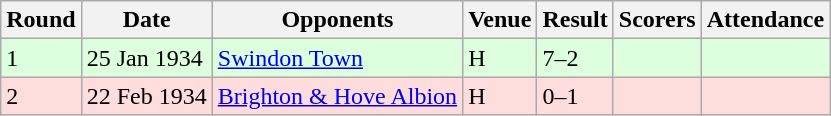<table class="wikitable">
<tr>
<th>Round</th>
<th>Date</th>
<th>Opponents</th>
<th>Venue</th>
<th>Result</th>
<th>Scorers</th>
<th>Attendance</th>
</tr>
<tr bgcolor="#ddffdd">
<td>1</td>
<td>25 Jan 1934</td>
<td><a href='#'>Swindon Town</a></td>
<td>H</td>
<td>7–2</td>
<td></td>
<td></td>
</tr>
<tr bgcolor="#ffdddd">
<td>2</td>
<td>22 Feb 1934</td>
<td><a href='#'>Brighton & Hove Albion</a></td>
<td>H</td>
<td>0–1</td>
<td></td>
<td></td>
</tr>
</table>
